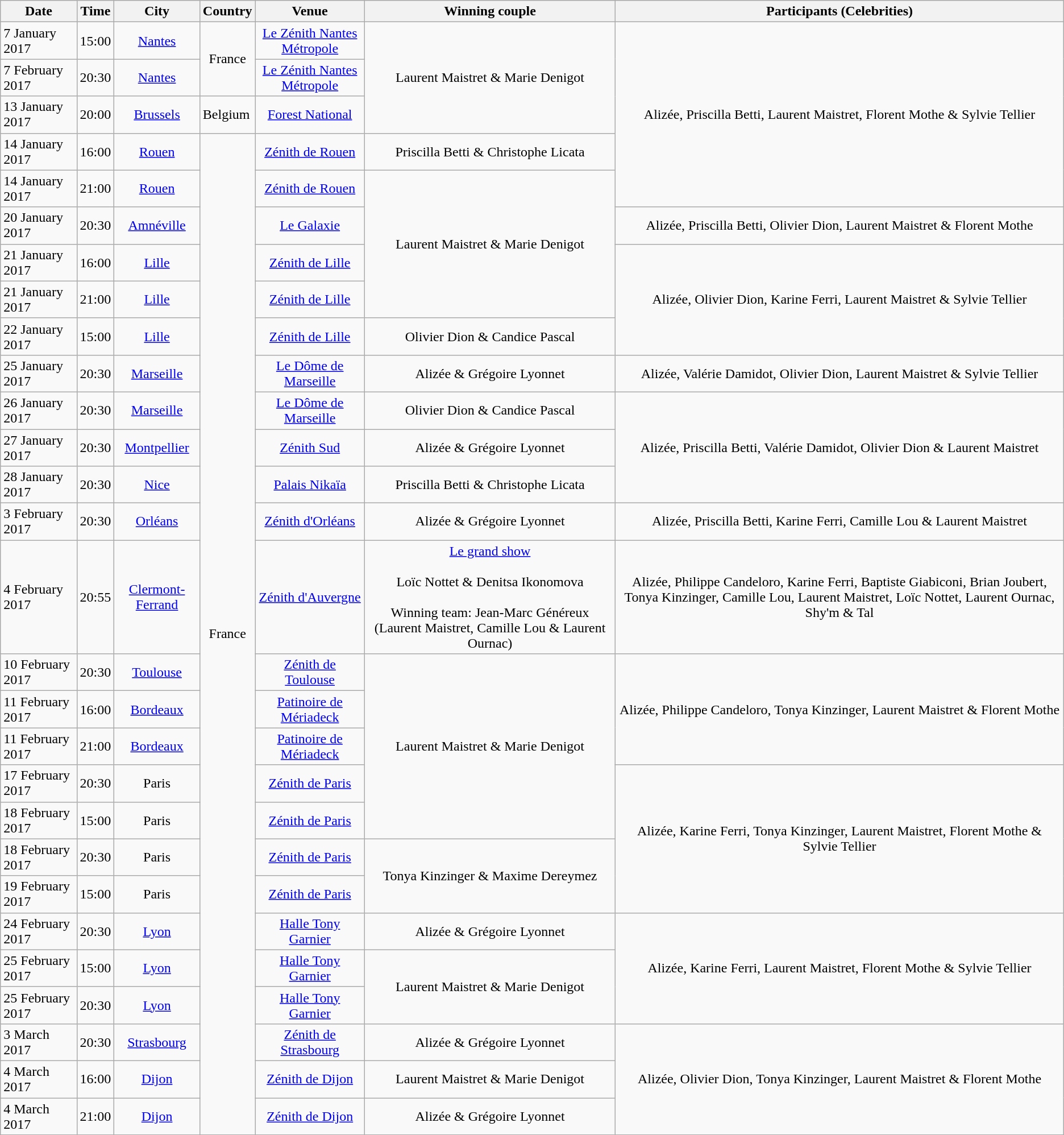<table class="wikitable">
<tr>
<th>Date</th>
<th>Time</th>
<th>City</th>
<th>Country</th>
<th>Venue</th>
<th>Winning couple</th>
<th>Participants (Celebrities)</th>
</tr>
<tr>
<td>7 January 2017</td>
<td style="text-align:center;">15:00</td>
<td style="text-align:center;"><a href='#'>Nantes</a></td>
<td rowspan="2" style="text-align:center;">France</td>
<td style="text-align:center;"><a href='#'>Le Zénith Nantes Métropole</a></td>
<td style="text-align:center;" rowspan="3">Laurent Maistret & Marie Denigot</td>
<td style="text-align:center;" rowspan="5">Alizée, Priscilla Betti, Laurent Maistret, Florent Mothe & Sylvie Tellier</td>
</tr>
<tr>
<td>7 February 2017</td>
<td style="text-align:center;">20:30</td>
<td style="text-align:center;"><a href='#'>Nantes</a></td>
<td style="text-align:center;"><a href='#'>Le Zénith Nantes Métropole</a></td>
</tr>
<tr>
<td>13 January 2017</td>
<td style="text-align:center;">20:00</td>
<td style="text-align:center;"><a href='#'>Brussels</a></td>
<td>Belgium</td>
<td style="text-align:center;"><a href='#'>Forest National</a></td>
</tr>
<tr>
<td>14 January 2017</td>
<td style="text-align:center;">16:00</td>
<td style="text-align:center;"><a href='#'>Rouen</a></td>
<td rowspan="25" style="text-align:center;">France</td>
<td style="text-align:center;"><a href='#'>Zénith de Rouen</a></td>
<td style="text-align:center;">Priscilla Betti & Christophe Licata</td>
</tr>
<tr>
<td>14 January 2017</td>
<td style="text-align:center;">21:00</td>
<td style="text-align:center;"><a href='#'>Rouen</a></td>
<td style="text-align:center;"><a href='#'>Zénith de Rouen</a></td>
<td style="text-align:center;" rowspan="4">Laurent Maistret & Marie Denigot</td>
</tr>
<tr>
<td>20 January 2017</td>
<td style="text-align:center;">20:30</td>
<td style="text-align:center;"><a href='#'>Amnéville</a></td>
<td style="text-align:center;"><a href='#'>Le Galaxie</a></td>
<td style="text-align:center;">Alizée, Priscilla Betti, Olivier Dion, Laurent Maistret & Florent Mothe</td>
</tr>
<tr>
<td>21 January 2017</td>
<td style="text-align:center;">16:00</td>
<td style="text-align:center;"><a href='#'>Lille</a></td>
<td style="text-align:center;"><a href='#'>Zénith de Lille</a></td>
<td style="text-align:center;" rowspan="3">Alizée, Olivier Dion, Karine Ferri, Laurent Maistret & Sylvie Tellier</td>
</tr>
<tr>
<td>21 January 2017</td>
<td style="text-align:center;">21:00</td>
<td style="text-align:center;"><a href='#'>Lille</a></td>
<td style="text-align:center;"><a href='#'>Zénith de Lille</a></td>
</tr>
<tr>
<td>22 January 2017</td>
<td style="text-align:center;">15:00</td>
<td style="text-align:center;"><a href='#'>Lille</a></td>
<td style="text-align:center;"><a href='#'>Zénith de Lille</a></td>
<td style="text-align:center;">Olivier Dion & Candice Pascal</td>
</tr>
<tr>
<td>25 January 2017</td>
<td style="text-align:center;">20:30</td>
<td style="text-align:center;"><a href='#'>Marseille</a></td>
<td style="text-align:center;"><a href='#'>Le Dôme de Marseille</a></td>
<td style="text-align:center;">Alizée & Grégoire Lyonnet</td>
<td style="text-align:center;">Alizée, Valérie Damidot, Olivier Dion, Laurent Maistret & Sylvie Tellier</td>
</tr>
<tr>
<td>26 January 2017</td>
<td style="text-align:center;">20:30</td>
<td style="text-align:center;"><a href='#'>Marseille</a></td>
<td style="text-align:center;"><a href='#'>Le Dôme de Marseille</a></td>
<td style="text-align:center;">Olivier Dion & Candice Pascal</td>
<td style="text-align:center;" rowspan="3">Alizée, Priscilla Betti, Valérie Damidot, Olivier Dion & Laurent Maistret</td>
</tr>
<tr>
<td>27 January 2017</td>
<td style="text-align:center;">20:30</td>
<td style="text-align:center;"><a href='#'>Montpellier</a></td>
<td style="text-align:center;"><a href='#'>Zénith Sud</a></td>
<td style="text-align:center;">Alizée & Grégoire Lyonnet</td>
</tr>
<tr>
<td>28 January 2017</td>
<td style="text-align:center;">20:30</td>
<td style="text-align:center;"><a href='#'>Nice</a></td>
<td style="text-align:center;"><a href='#'>Palais Nikaïa</a></td>
<td style="text-align:center;">Priscilla Betti & Christophe Licata</td>
</tr>
<tr>
<td>3 February 2017</td>
<td style="text-align:center;">20:30</td>
<td style="text-align:center;"><a href='#'>Orléans</a></td>
<td style="text-align:center;"><a href='#'>Zénith d'Orléans</a></td>
<td style="text-align:center;">Alizée & Grégoire Lyonnet</td>
<td style="text-align:center;">Alizée, Priscilla Betti, Karine Ferri, Camille Lou  & Laurent Maistret</td>
</tr>
<tr>
<td>4 February 2017</td>
<td style="text-align:center;">20:55<br></td>
<td style="text-align:center;"><a href='#'>Clermont-Ferrand</a></td>
<td style="text-align:center;"><a href='#'>Zénith d'Auvergne</a></td>
<td style="text-align:center;"><a href='#'>Le grand show</a><br><br>Loïc Nottet & Denitsa Ikonomova<br><br>Winning team: Jean-Marc Généreux (Laurent Maistret, Camille Lou & Laurent Ournac)</td>
<td style="text-align:center;">Alizée, Philippe Candeloro, Karine Ferri, Baptiste Giabiconi, Brian Joubert, Tonya Kinzinger, Camille Lou, Laurent Maistret, Loïc Nottet, Laurent Ournac, Shy'm & Tal</td>
</tr>
<tr>
<td>10 February 2017</td>
<td style="text-align:center;">20:30</td>
<td style="text-align:center;"><a href='#'>Toulouse</a></td>
<td style="text-align:center;"><a href='#'>Zénith de Toulouse</a></td>
<td style="text-align:center;" rowspan="5">Laurent Maistret & Marie Denigot</td>
<td style="text-align:center;" rowspan="3">Alizée, Philippe Candeloro, Tonya Kinzinger, Laurent Maistret & Florent Mothe</td>
</tr>
<tr>
<td>11 February 2017</td>
<td style="text-align:center;">16:00</td>
<td style="text-align:center;"><a href='#'>Bordeaux</a></td>
<td style="text-align:center;"><a href='#'>Patinoire de Mériadeck</a></td>
</tr>
<tr>
<td>11 February 2017</td>
<td style="text-align:center;">21:00</td>
<td style="text-align:center;"><a href='#'>Bordeaux</a></td>
<td style="text-align:center;"><a href='#'>Patinoire de Mériadeck</a></td>
</tr>
<tr>
<td>17 February 2017</td>
<td style="text-align:center;">20:30</td>
<td style="text-align:center;">Paris</td>
<td style="text-align:center;"><a href='#'>Zénith de Paris</a></td>
<td style="text-align:center;" rowspan="4">Alizée, Karine Ferri, Tonya Kinzinger, Laurent Maistret, Florent Mothe & Sylvie Tellier</td>
</tr>
<tr>
<td>18 February 2017</td>
<td style="text-align:center;">15:00</td>
<td style="text-align:center;">Paris</td>
<td style="text-align:center;"><a href='#'>Zénith de Paris</a></td>
</tr>
<tr>
<td>18 February 2017</td>
<td style="text-align:center;">20:30</td>
<td style="text-align:center;">Paris</td>
<td style="text-align:center;"><a href='#'>Zénith de Paris</a></td>
<td style="text-align:center;" rowspan="2">Tonya Kinzinger & Maxime Dereymez</td>
</tr>
<tr>
<td>19 February 2017</td>
<td style="text-align:center;">15:00</td>
<td style="text-align:center;">Paris</td>
<td style="text-align:center;"><a href='#'>Zénith de Paris</a></td>
</tr>
<tr>
<td>24 February 2017</td>
<td style="text-align:center;">20:30</td>
<td style="text-align:center;"><a href='#'>Lyon</a></td>
<td style="text-align:center;"><a href='#'>Halle Tony Garnier</a></td>
<td style="text-align:center;">Alizée & Grégoire Lyonnet</td>
<td style="text-align:center;" rowspan="3">Alizée, Karine Ferri, Laurent Maistret, Florent Mothe & Sylvie Tellier</td>
</tr>
<tr>
<td>25 February 2017</td>
<td style="text-align:center;">15:00</td>
<td style="text-align:center;"><a href='#'>Lyon</a></td>
<td style="text-align:center;"><a href='#'>Halle Tony Garnier</a></td>
<td style="text-align:center;" rowspan="2">Laurent Maistret & Marie Denigot</td>
</tr>
<tr>
<td>25 February 2017</td>
<td style="text-align:center;">20:30</td>
<td style="text-align:center;"><a href='#'>Lyon</a></td>
<td style="text-align:center;"><a href='#'>Halle Tony Garnier</a></td>
</tr>
<tr>
<td>3 March 2017</td>
<td style="text-align:center;">20:30</td>
<td style="text-align:center;"><a href='#'>Strasbourg</a></td>
<td style="text-align:center;"><a href='#'>Zénith de Strasbourg</a></td>
<td style="text-align:center;">Alizée & Grégoire Lyonnet</td>
<td style="text-align:center;" rowspan="3">Alizée, Olivier Dion, Tonya Kinzinger, Laurent Maistret & Florent Mothe</td>
</tr>
<tr>
<td>4 March 2017</td>
<td style="text-align:center;">16:00</td>
<td style="text-align:center;"><a href='#'>Dijon</a></td>
<td style="text-align:center;"><a href='#'>Zénith de Dijon</a></td>
<td style="text-align:center;">Laurent Maistret & Marie Denigot</td>
</tr>
<tr>
<td>4 March 2017</td>
<td style="text-align:center;">21:00</td>
<td style="text-align:center;"><a href='#'>Dijon</a></td>
<td style="text-align:center;"><a href='#'>Zénith de Dijon</a></td>
<td style="text-align:center;">Alizée & Grégoire Lyonnet</td>
</tr>
</table>
